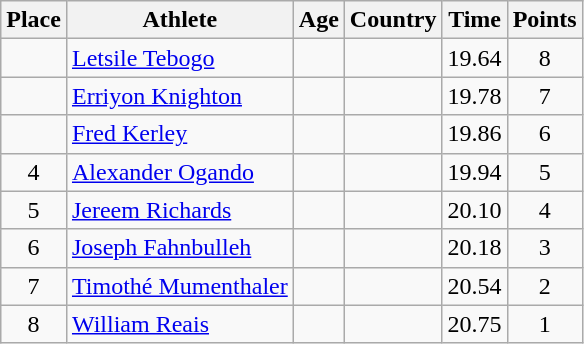<table class="wikitable mw-datatable sortable">
<tr>
<th>Place</th>
<th>Athlete</th>
<th>Age</th>
<th>Country</th>
<th>Time</th>
<th>Points</th>
</tr>
<tr>
<td align=center></td>
<td><a href='#'>Letsile Tebogo</a></td>
<td></td>
<td></td>
<td>19.64</td>
<td align=center>8</td>
</tr>
<tr>
<td align=center></td>
<td><a href='#'>Erriyon Knighton</a></td>
<td></td>
<td></td>
<td>19.78</td>
<td align=center>7</td>
</tr>
<tr>
<td align=center></td>
<td><a href='#'>Fred Kerley</a></td>
<td></td>
<td></td>
<td>19.86</td>
<td align=center>6</td>
</tr>
<tr>
<td align=center>4</td>
<td><a href='#'>Alexander Ogando</a></td>
<td></td>
<td></td>
<td>19.94</td>
<td align=center>5</td>
</tr>
<tr>
<td align=center>5</td>
<td><a href='#'>Jereem Richards</a></td>
<td></td>
<td></td>
<td>20.10</td>
<td align=center>4</td>
</tr>
<tr>
<td align=center>6</td>
<td><a href='#'>Joseph Fahnbulleh</a></td>
<td></td>
<td></td>
<td>20.18</td>
<td align=center>3</td>
</tr>
<tr>
<td align=center>7</td>
<td><a href='#'>Timothé Mumenthaler</a></td>
<td></td>
<td></td>
<td>20.54</td>
<td align=center>2</td>
</tr>
<tr>
<td align=center>8</td>
<td><a href='#'>William Reais</a></td>
<td></td>
<td></td>
<td>20.75</td>
<td align=center>1</td>
</tr>
</table>
